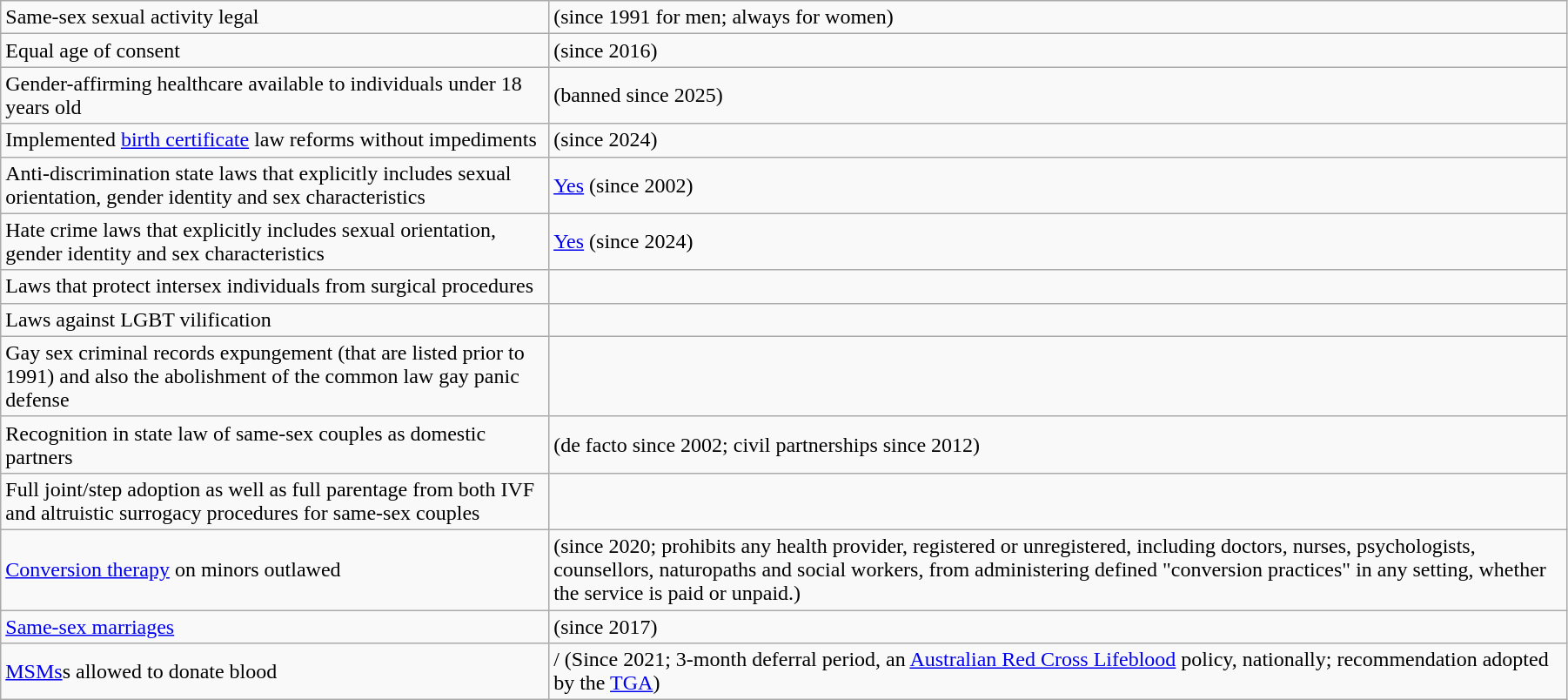<table class=wikitable style="max-width: 95%;">
<tr>
<td style="width: 35%;">Same-sex sexual activity legal</td>
<td style="width: 65%;"> (since 1991 for men; always for women)</td>
</tr>
<tr>
<td>Equal age of consent</td>
<td> (since 2016)</td>
</tr>
<tr>
<td>Gender-affirming healthcare available to individuals under 18 years old</td>
<td> (banned since 2025)</td>
</tr>
<tr>
<td>Implemented <a href='#'>birth certificate</a> law reforms without impediments</td>
<td> (since 2024)</td>
</tr>
<tr>
<td>Anti-discrimination state laws that explicitly includes sexual orientation, gender identity and sex characteristics</td>
<td> <a href='#'>Yes</a> (since 2002)</td>
</tr>
<tr>
<td>Hate crime laws that explicitly includes sexual orientation, gender identity and sex characteristics</td>
<td> <a href='#'>Yes</a> (since 2024)</td>
</tr>
<tr>
<td>Laws that protect intersex individuals from surgical procedures</td>
<td></td>
</tr>
<tr>
<td>Laws against LGBT vilification</td>
<td></td>
</tr>
<tr>
<td>Gay sex criminal records expungement (that are listed prior to 1991) and also the abolishment of the common law gay panic defense</td>
<td></td>
</tr>
<tr>
<td>Recognition in state law of same-sex couples as domestic partners</td>
<td> (de facto since 2002; civil partnerships since 2012)</td>
</tr>
<tr>
<td>Full joint/step adoption as well as full parentage from both IVF and altruistic surrogacy procedures for same-sex couples</td>
<td></td>
</tr>
<tr>
<td><a href='#'>Conversion therapy</a> on minors outlawed</td>
<td> (since 2020; prohibits any health provider, registered or unregistered, including doctors, nurses, psychologists, counsellors, naturopaths and social workers, from administering defined "conversion practices" in any setting, whether the service is paid or unpaid.)</td>
</tr>
<tr>
<td><a href='#'>Same-sex marriages</a></td>
<td> (since 2017)</td>
</tr>
<tr>
<td><a href='#'>MSMs</a>s allowed to donate blood</td>
<td> /  (Since 2021; 3-month deferral period, an <a href='#'>Australian Red Cross Lifeblood</a> policy, nationally; recommendation adopted by the <a href='#'>TGA</a>)</td>
</tr>
</table>
